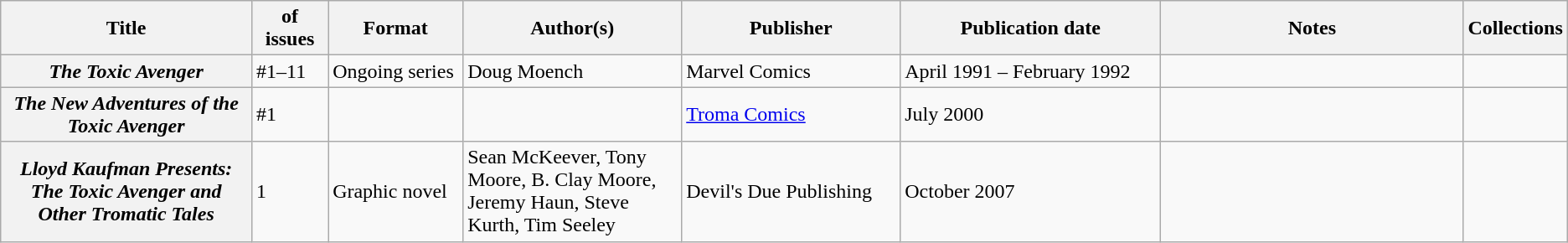<table class="wikitable">
<tr>
<th>Title</th>
<th style="width:40pt"> of issues</th>
<th style="width:75pt">Format</th>
<th style="width:125pt">Author(s)</th>
<th style="width:125pt">Publisher</th>
<th style="width:150pt">Publication date</th>
<th style="width:175pt">Notes</th>
<th>Collections</th>
</tr>
<tr>
<th><em>The Toxic Avenger</em></th>
<td>#1–11</td>
<td>Ongoing series</td>
<td>Doug Moench</td>
<td>Marvel Comics</td>
<td>April 1991 – February 1992</td>
<td></td>
<td></td>
</tr>
<tr>
<th><em>The New Adventures of the Toxic Avenger</em></th>
<td>#1</td>
<td></td>
<td></td>
<td><a href='#'>Troma Comics</a></td>
<td>July 2000</td>
<td></td>
<td></td>
</tr>
<tr>
<th><em>Lloyd Kaufman Presents: The Toxic Avenger and Other Tromatic Tales</em></th>
<td>1</td>
<td>Graphic novel</td>
<td>Sean McKeever, Tony Moore, B. Clay Moore, Jeremy Haun, Steve Kurth, Tim Seeley</td>
<td>Devil's Due Publishing</td>
<td>October 2007</td>
<td></td>
<td></td>
</tr>
</table>
